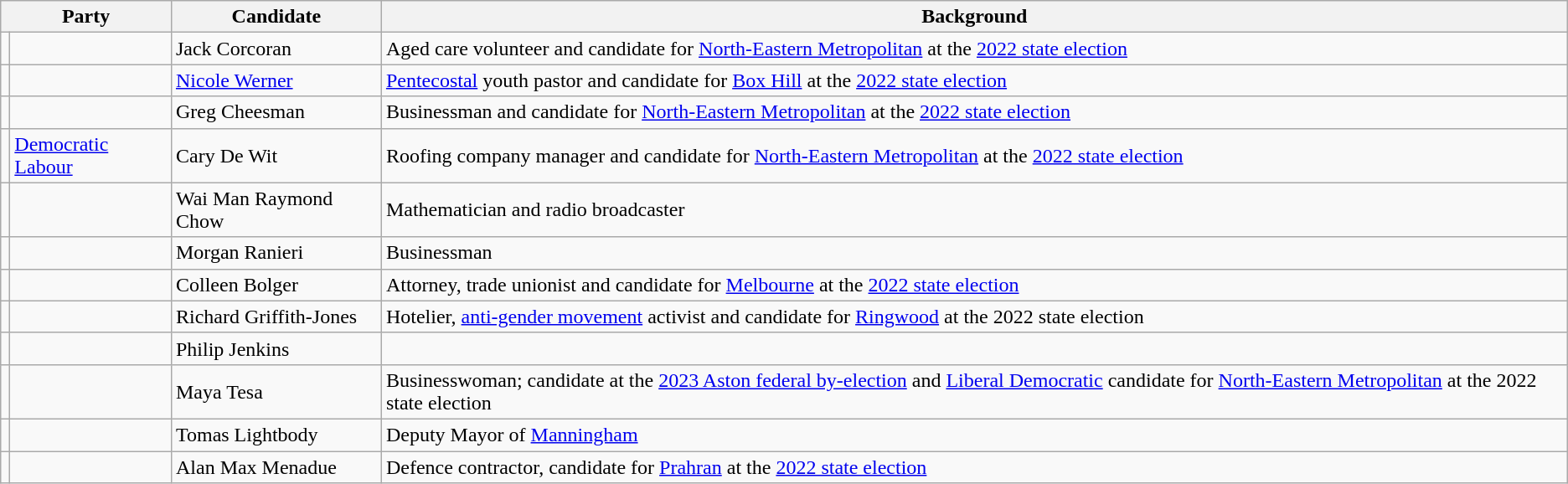<table class="wikitable">
<tr>
<th colspan="2">Party</th>
<th>Candidate</th>
<th>Background</th>
</tr>
<tr>
<td></td>
<td></td>
<td>Jack Corcoran</td>
<td>Aged care volunteer and candidate for <a href='#'>North-Eastern Metropolitan</a> at the <a href='#'>2022 state election</a></td>
</tr>
<tr>
<td></td>
<td></td>
<td><a href='#'>Nicole Werner</a></td>
<td><a href='#'>Pentecostal</a> youth pastor and candidate for <a href='#'>Box Hill</a> at the <a href='#'>2022 state election</a></td>
</tr>
<tr>
<td></td>
<td></td>
<td>Greg Cheesman</td>
<td>Businessman and candidate for <a href='#'>North-Eastern Metropolitan</a> at the <a href='#'>2022 state election</a></td>
</tr>
<tr>
<td></td>
<td><a href='#'>Democratic Labour</a></td>
<td>Cary De Wit</td>
<td>Roofing company manager and candidate for <a href='#'>North-Eastern Metropolitan</a> at the <a href='#'>2022 state election</a></td>
</tr>
<tr>
<td></td>
<td></td>
<td>Wai Man Raymond Chow</td>
<td>Mathematician and radio broadcaster</td>
</tr>
<tr>
<td></td>
<td></td>
<td>Morgan Ranieri</td>
<td>Businessman</td>
</tr>
<tr>
<td></td>
<td></td>
<td>Colleen Bolger</td>
<td>Attorney, trade unionist and candidate for <a href='#'>Melbourne</a> at the <a href='#'>2022 state election</a></td>
</tr>
<tr>
<td></td>
<td></td>
<td>Richard Griffith-Jones</td>
<td>Hotelier, <a href='#'>anti-gender movement</a> activist and candidate for <a href='#'>Ringwood</a> at the 2022 state election</td>
</tr>
<tr>
<td></td>
<td></td>
<td>Philip Jenkins</td>
<td></td>
</tr>
<tr>
<td></td>
<td></td>
<td>Maya Tesa</td>
<td>Businesswoman; candidate at the <a href='#'>2023 Aston federal by-election</a> and <a href='#'>Liberal Democratic</a> candidate for <a href='#'>North-Eastern Metropolitan</a> at the 2022 state election</td>
</tr>
<tr>
<td></td>
<td></td>
<td>Tomas Lightbody</td>
<td>Deputy Mayor of <a href='#'>Manningham</a></td>
</tr>
<tr>
<td></td>
<td></td>
<td>Alan Max Menadue</td>
<td>Defence contractor, candidate for <a href='#'>Prahran</a> at the <a href='#'>2022 state election</a></td>
</tr>
</table>
